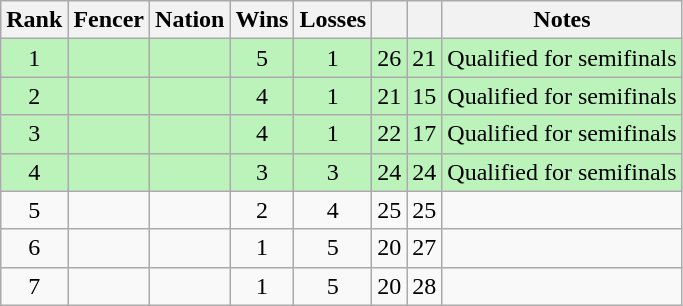<table class="wikitable sortable" style="text-align:center">
<tr>
<th>Rank</th>
<th>Fencer</th>
<th>Nation</th>
<th>Wins</th>
<th>Losses</th>
<th></th>
<th></th>
<th>Notes</th>
</tr>
<tr style="background:#bbf3bb;">
<td>1</td>
<td align=left></td>
<td align=left></td>
<td>5</td>
<td>1</td>
<td>26</td>
<td>21</td>
<td>Qualified for semifinals</td>
</tr>
<tr style="background:#bbf3bb;">
<td>2</td>
<td align=left></td>
<td align=left></td>
<td>4</td>
<td>1</td>
<td>21</td>
<td>15</td>
<td>Qualified for semifinals</td>
</tr>
<tr style="background:#bbf3bb;">
<td>3</td>
<td align=left></td>
<td align=left></td>
<td>4</td>
<td>1</td>
<td>22</td>
<td>17</td>
<td>Qualified for semifinals</td>
</tr>
<tr style="background:#bbf3bb;">
<td>4</td>
<td align=left></td>
<td align=left></td>
<td>3</td>
<td>3</td>
<td>24</td>
<td>24</td>
<td>Qualified for semifinals</td>
</tr>
<tr>
<td>5</td>
<td align=left></td>
<td align=left></td>
<td>2</td>
<td>4</td>
<td>25</td>
<td>25</td>
<td></td>
</tr>
<tr>
<td>6</td>
<td align=left></td>
<td align=left></td>
<td>1</td>
<td>5</td>
<td>20</td>
<td>27</td>
<td></td>
</tr>
<tr>
<td>7</td>
<td align=left></td>
<td align=left></td>
<td>1</td>
<td>5</td>
<td>20</td>
<td>28</td>
<td></td>
</tr>
</table>
